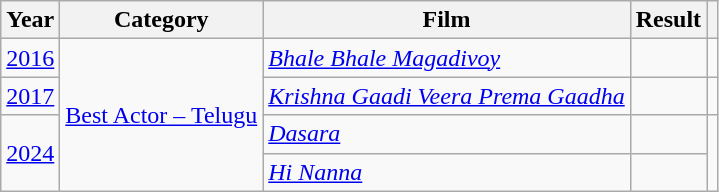<table class="wikitable sortable plainrowheaders">
<tr>
<th scope="col">Year</th>
<th scope="col">Category</th>
<th scope="col">Film</th>
<th scope="col">Result</th>
<th scope="col" class="unsortable"></th>
</tr>
<tr>
<td><a href='#'>2016</a></td>
<td rowspan="4"><a href='#'>Best Actor – Telugu</a></td>
<td><em><a href='#'>Bhale Bhale Magadivoy</a></em></td>
<td></td>
<td></td>
</tr>
<tr>
<td><a href='#'>2017</a></td>
<td><em><a href='#'>Krishna Gaadi Veera Prema Gaadha</a></em></td>
<td></td>
<td></td>
</tr>
<tr>
<td rowspan="2"><a href='#'>2024</a></td>
<td><em><a href='#'>Dasara</a></em></td>
<td></td>
<td rowspan="2"></td>
</tr>
<tr>
<td><em><a href='#'>Hi Nanna</a></em></td>
<td></td>
</tr>
</table>
